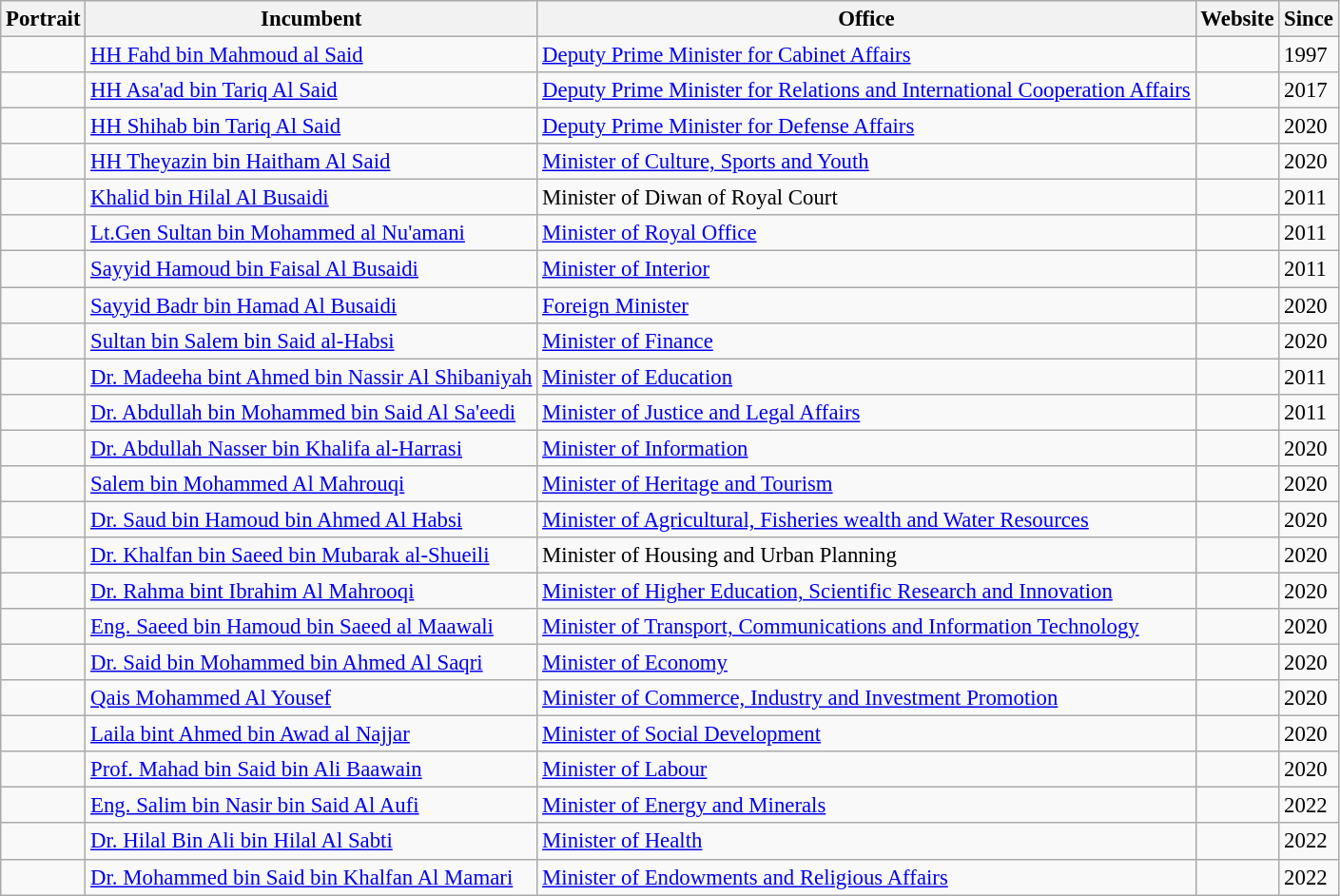<table class="wikitable" style="font-size:95%;">
<tr>
<th>Portrait</th>
<th>Incumbent</th>
<th>Office</th>
<th>Website</th>
<th>Since</th>
</tr>
<tr>
<td></td>
<td><a href='#'>HH Fahd bin Mahmoud al Said</a></td>
<td><a href='#'>Deputy Prime Minister for Cabinet Affairs</a></td>
<td></td>
<td>1997</td>
</tr>
<tr>
<td></td>
<td><a href='#'>HH Asa'ad bin Tariq Al Said</a></td>
<td><a href='#'>Deputy Prime Minister for Relations and International Cooperation Affairs</a></td>
<td></td>
<td>2017</td>
</tr>
<tr>
<td></td>
<td><a href='#'>HH Shihab bin Tariq Al Said</a></td>
<td><a href='#'>Deputy Prime Minister for Defense Affairs</a></td>
<td></td>
<td>2020</td>
</tr>
<tr>
<td></td>
<td><a href='#'>HH Theyazin bin Haitham Al Said</a></td>
<td><a href='#'>Minister of Culture, Sports and Youth</a></td>
<td></td>
<td>2020</td>
</tr>
<tr>
<td></td>
<td><a href='#'>Khalid bin Hilal Al Busaidi</a></td>
<td>Minister of Diwan of Royal Court</td>
<td></td>
<td>2011</td>
</tr>
<tr>
<td></td>
<td><a href='#'>Lt.Gen Sultan bin Mohammed al Nu'amani</a></td>
<td><a href='#'>Minister of Royal Office</a></td>
<td></td>
<td>2011</td>
</tr>
<tr>
<td></td>
<td><a href='#'>Sayyid Hamoud bin Faisal Al Busaidi</a></td>
<td><a href='#'>Minister of Interior</a></td>
<td></td>
<td>2011</td>
</tr>
<tr>
<td></td>
<td><a href='#'>Sayyid Badr bin Hamad Al Busaidi</a></td>
<td><a href='#'>Foreign Minister</a></td>
<td></td>
<td>2020</td>
</tr>
<tr>
<td></td>
<td><a href='#'>Sultan bin Salem bin Said al-Habsi</a></td>
<td><a href='#'>Minister of Finance</a></td>
<td></td>
<td>2020</td>
</tr>
<tr>
<td></td>
<td><a href='#'>Dr. Madeeha bint Ahmed bin Nassir Al Shibaniyah</a></td>
<td><a href='#'>Minister of Education</a></td>
<td></td>
<td>2011</td>
</tr>
<tr>
<td></td>
<td><a href='#'>Dr. Abdullah bin Mohammed bin Said Al Sa'eedi</a></td>
<td><a href='#'>Minister of Justice and Legal Affairs</a></td>
<td></td>
<td>2011</td>
</tr>
<tr>
<td></td>
<td><a href='#'>Dr. Abdullah Nasser bin Khalifa al-Harrasi</a></td>
<td><a href='#'>Minister of Information</a></td>
<td></td>
<td>2020</td>
</tr>
<tr>
<td></td>
<td><a href='#'>Salem bin Mohammed Al Mahrouqi</a></td>
<td><a href='#'>Minister of Heritage and Tourism</a></td>
<td></td>
<td>2020</td>
</tr>
<tr>
<td></td>
<td><a href='#'>Dr. Saud bin Hamoud bin Ahmed Al Habsi</a></td>
<td><a href='#'>Minister of Agricultural, Fisheries wealth and Water Resources</a></td>
<td></td>
<td>2020</td>
</tr>
<tr>
<td></td>
<td><a href='#'>Dr. Khalfan bin Saeed bin Mubarak al-Shueili</a></td>
<td>Minister of Housing and Urban Planning</td>
<td></td>
<td>2020</td>
</tr>
<tr>
<td></td>
<td><a href='#'>Dr. Rahma bint Ibrahim Al Mahrooqi</a></td>
<td><a href='#'>Minister of Higher Education, Scientific Research and Innovation</a></td>
<td></td>
<td>2020</td>
</tr>
<tr>
<td></td>
<td><a href='#'>Eng. Saeed bin Hamoud bin Saeed al Maawali</a></td>
<td><a href='#'>Minister of Transport, Communications and Information Technology</a></td>
<td></td>
<td>2020</td>
</tr>
<tr>
<td></td>
<td><a href='#'>Dr. Said bin Mohammed bin Ahmed Al Saqri</a></td>
<td><a href='#'>Minister of Economy</a></td>
<td></td>
<td>2020</td>
</tr>
<tr>
<td></td>
<td><a href='#'>Qais Mohammed Al Yousef</a></td>
<td><a href='#'>Minister of Commerce, Industry and Investment Promotion</a></td>
<td></td>
<td>2020</td>
</tr>
<tr>
<td></td>
<td><a href='#'>Laila bint Ahmed bin Awad al Najjar</a></td>
<td><a href='#'>Minister of Social Development</a></td>
<td></td>
<td>2020</td>
</tr>
<tr>
<td></td>
<td><a href='#'>Prof. Mahad bin Said bin Ali Baawain</a></td>
<td><a href='#'>Minister of Labour</a></td>
<td></td>
<td>2020</td>
</tr>
<tr>
<td></td>
<td><a href='#'>Eng. Salim bin Nasir bin Said Al Aufi</a></td>
<td><a href='#'>Minister of Energy and Minerals</a></td>
<td></td>
<td>2022</td>
</tr>
<tr>
<td></td>
<td><a href='#'>Dr. Hilal Bin Ali bin Hilal Al Sabti</a></td>
<td><a href='#'>Minister of Health</a></td>
<td></td>
<td>2022</td>
</tr>
<tr>
<td></td>
<td><a href='#'>Dr. Mohammed bin Said bin Khalfan Al Mamari</a></td>
<td><a href='#'>Minister of Endowments and Religious Affairs</a></td>
<td></td>
<td>2022</td>
</tr>
</table>
